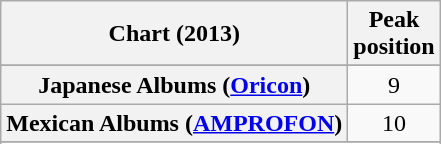<table class="wikitable sortable plainrowheaders">
<tr>
<th>Chart (2013)</th>
<th>Peak<br>position</th>
</tr>
<tr>
</tr>
<tr>
</tr>
<tr>
</tr>
<tr>
</tr>
<tr>
</tr>
<tr>
</tr>
<tr>
</tr>
<tr>
</tr>
<tr>
</tr>
<tr>
</tr>
<tr>
</tr>
<tr>
</tr>
<tr>
<th scope="row">Japanese Albums (<a href='#'>Oricon</a>)</th>
<td style="text-align:center;">9</td>
</tr>
<tr>
<th scope="row">Mexican Albums (<a href='#'>AMPROFON</a>)</th>
<td style="text-align:center;">10</td>
</tr>
<tr>
</tr>
<tr>
</tr>
<tr>
</tr>
<tr>
</tr>
<tr>
</tr>
<tr>
</tr>
<tr>
</tr>
<tr>
</tr>
<tr>
</tr>
<tr>
</tr>
<tr>
</tr>
<tr>
</tr>
</table>
